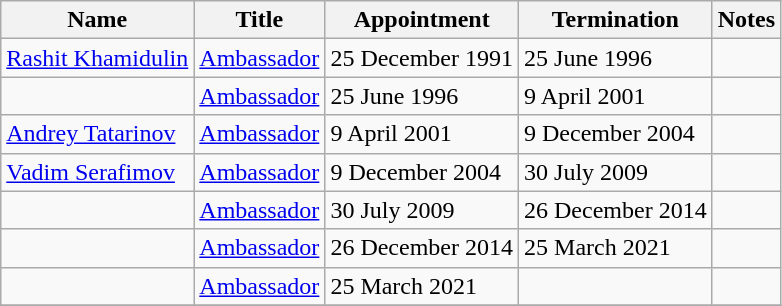<table class="wikitable">
<tr valign="middle">
<th>Name</th>
<th>Title</th>
<th>Appointment</th>
<th>Termination</th>
<th>Notes</th>
</tr>
<tr>
<td><a href='#'>Rashit Khamidulin</a></td>
<td><a href='#'>Ambassador</a></td>
<td>25 December 1991</td>
<td>25 June 1996</td>
<td></td>
</tr>
<tr>
<td></td>
<td><a href='#'>Ambassador</a></td>
<td>25 June 1996</td>
<td>9 April 2001</td>
<td></td>
</tr>
<tr>
<td><a href='#'>Andrey Tatarinov</a></td>
<td><a href='#'>Ambassador</a></td>
<td>9 April 2001</td>
<td>9 December 2004</td>
<td></td>
</tr>
<tr>
<td><a href='#'>Vadim Serafimov</a></td>
<td><a href='#'>Ambassador</a></td>
<td>9 December 2004</td>
<td>30 July 2009</td>
<td></td>
</tr>
<tr>
<td></td>
<td><a href='#'>Ambassador</a></td>
<td>30 July 2009</td>
<td>26 December 2014</td>
<td></td>
</tr>
<tr>
<td></td>
<td><a href='#'>Ambassador</a></td>
<td>26 December 2014</td>
<td>25 March 2021</td>
<td></td>
</tr>
<tr>
<td></td>
<td><a href='#'>Ambassador</a></td>
<td>25 March 2021</td>
<td></td>
<td></td>
</tr>
<tr>
</tr>
</table>
